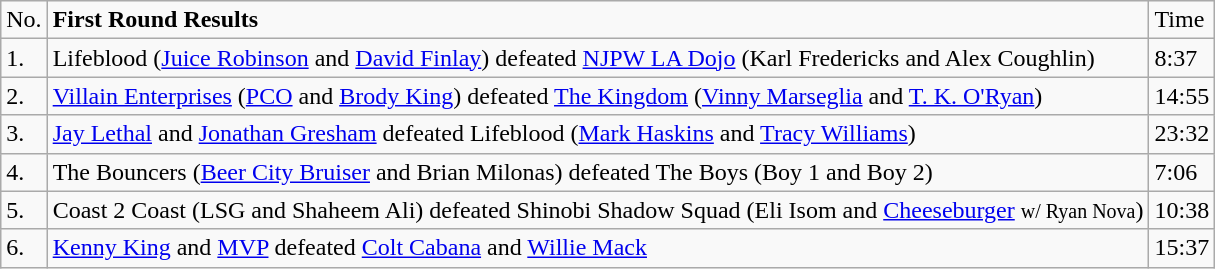<table class="wikitable">
<tr>
<td>No.</td>
<td><strong>First Round Results</strong></td>
<td>Time</td>
</tr>
<tr>
<td>1.</td>
<td>Lifeblood (<a href='#'>Juice Robinson</a> and <a href='#'>David Finlay</a>) defeated <a href='#'>NJPW LA Dojo</a> (Karl Fredericks and Alex Coughlin)</td>
<td>8:37</td>
</tr>
<tr>
<td>2.</td>
<td><a href='#'>Villain Enterprises</a> (<a href='#'>PCO</a> and <a href='#'>Brody King</a>) defeated <a href='#'>The Kingdom</a> (<a href='#'>Vinny Marseglia</a> and <a href='#'>T. K. O'Ryan</a>)</td>
<td>14:55</td>
</tr>
<tr>
<td>3.</td>
<td><a href='#'>Jay Lethal</a> and <a href='#'>Jonathan Gresham</a> defeated Lifeblood (<a href='#'>Mark Haskins</a> and <a href='#'>Tracy Williams</a>)</td>
<td>23:32</td>
</tr>
<tr>
<td>4.</td>
<td>The Bouncers (<a href='#'>Beer City Bruiser</a> and Brian Milonas) defeated The Boys (Boy 1 and Boy 2)</td>
<td>7:06</td>
</tr>
<tr>
<td>5.</td>
<td>Coast 2 Coast (LSG and Shaheem Ali) defeated Shinobi Shadow Squad (Eli Isom and <a href='#'>Cheeseburger</a> <small>w/ Ryan Nova</small>)</td>
<td>10:38</td>
</tr>
<tr>
<td>6.</td>
<td><a href='#'>Kenny King</a> and <a href='#'>MVP</a> defeated <a href='#'>Colt Cabana</a> and <a href='#'>Willie Mack</a></td>
<td>15:37</td>
</tr>
</table>
